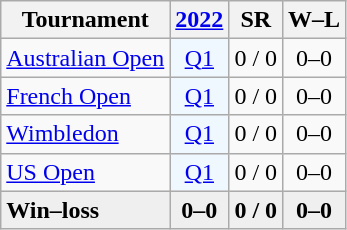<table class="wikitable" style=text-align:center>
<tr>
<th>Tournament</th>
<th><a href='#'>2022</a></th>
<th>SR</th>
<th>W–L</th>
</tr>
<tr>
<td align=left><a href='#'>Australian Open</a></td>
<td bgcolor=f0f8ff><a href='#'>Q1</a></td>
<td>0 / 0</td>
<td>0–0</td>
</tr>
<tr>
<td align=left><a href='#'>French Open</a></td>
<td bgcolor=f0f8ff><a href='#'>Q1</a></td>
<td>0 / 0</td>
<td>0–0</td>
</tr>
<tr>
<td align=left><a href='#'>Wimbledon</a></td>
<td bgcolor=f0f8ff><a href='#'>Q1</a></td>
<td>0 / 0</td>
<td>0–0</td>
</tr>
<tr>
<td align=left><a href='#'>US Open</a></td>
<td bgcolor=f0f8ff><a href='#'>Q1</a></td>
<td>0 / 0</td>
<td>0–0</td>
</tr>
<tr style=background:#efefef;font-weight:bold>
<td align=left>Win–loss</td>
<td>0–0</td>
<td>0 / 0</td>
<td>0–0</td>
</tr>
</table>
